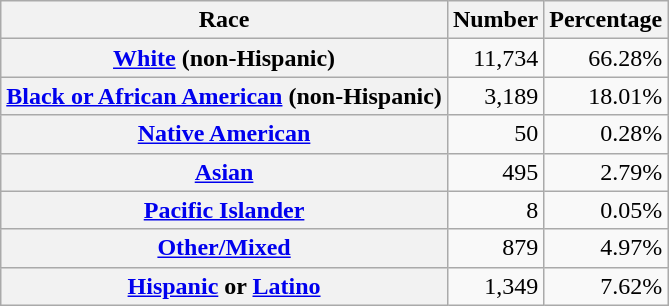<table class="wikitable" style="text-align:right">
<tr>
<th scope="col">Race</th>
<th scope="col">Number</th>
<th scope="col">Percentage</th>
</tr>
<tr>
<th scope="row"><a href='#'>White</a> (non-Hispanic)</th>
<td>11,734</td>
<td>66.28%</td>
</tr>
<tr>
<th scope="row"><a href='#'>Black or African American</a> (non-Hispanic)</th>
<td>3,189</td>
<td>18.01%</td>
</tr>
<tr>
<th scope="row"><a href='#'>Native American</a></th>
<td>50</td>
<td>0.28%</td>
</tr>
<tr>
<th scope="row"><a href='#'>Asian</a></th>
<td>495</td>
<td>2.79%</td>
</tr>
<tr>
<th scope="row"><a href='#'>Pacific Islander</a></th>
<td>8</td>
<td>0.05%</td>
</tr>
<tr>
<th scope="row"><a href='#'>Other/Mixed</a></th>
<td>879</td>
<td>4.97%</td>
</tr>
<tr>
<th scope="row"><a href='#'>Hispanic</a> or <a href='#'>Latino</a></th>
<td>1,349</td>
<td>7.62%</td>
</tr>
</table>
